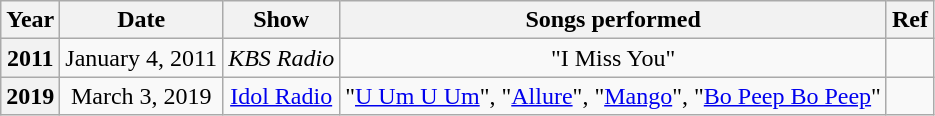<table class="wikitable plainrowheaders" style="text-align:center;">
<tr>
<th>Year</th>
<th>Date</th>
<th>Show</th>
<th>Songs performed</th>
<th>Ref</th>
</tr>
<tr>
<th scope="row">2011</th>
<td>January 4, 2011</td>
<td><em>KBS Radio</em></td>
<td>"I Miss You"</td>
<td></td>
</tr>
<tr>
<th scope="row">2019</th>
<td>March 3, 2019</td>
<td><a href='#'>Idol Radio</a></td>
<td>"<a href='#'>U Um U Um</a>", "<a href='#'>Allure</a>", "<a href='#'>Mango</a>", "<a href='#'>Bo Peep Bo Peep</a>"</td>
<td></td>
</tr>
</table>
